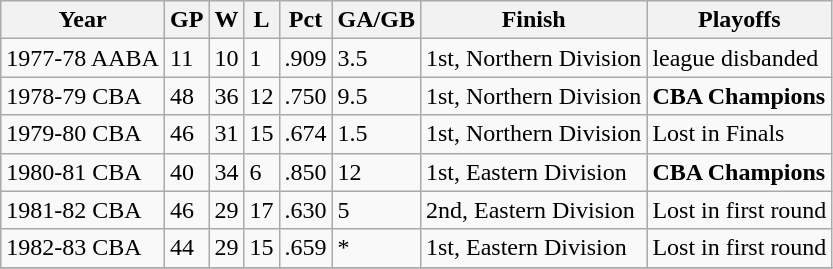<table class="wikitable">
<tr>
<th>Year</th>
<th>GP</th>
<th>W</th>
<th>L</th>
<th>Pct</th>
<th>GA/GB</th>
<th>Finish</th>
<th>Playoffs</th>
</tr>
<tr>
<td>1977-78 AABA</td>
<td>11</td>
<td>10</td>
<td>1</td>
<td>.909</td>
<td>3.5</td>
<td>1st, Northern Division</td>
<td>league disbanded</td>
</tr>
<tr>
<td>1978-79 CBA</td>
<td>48</td>
<td>36</td>
<td>12</td>
<td>.750</td>
<td>9.5</td>
<td>1st, Northern Division</td>
<td><strong>CBA Champions</strong></td>
</tr>
<tr>
<td>1979-80 CBA</td>
<td>46</td>
<td>31</td>
<td>15</td>
<td>.674</td>
<td>1.5</td>
<td>1st, Northern Division</td>
<td>Lost in Finals</td>
</tr>
<tr>
<td>1980-81 CBA</td>
<td>40</td>
<td>34</td>
<td>6</td>
<td>.850</td>
<td>12</td>
<td>1st, Eastern Division</td>
<td><strong>CBA Champions</strong></td>
</tr>
<tr>
<td>1981-82 CBA</td>
<td>46</td>
<td>29</td>
<td>17</td>
<td>.630</td>
<td>5</td>
<td>2nd, Eastern Division</td>
<td>Lost in first round</td>
</tr>
<tr>
<td>1982-83 CBA</td>
<td>44</td>
<td>29</td>
<td>15</td>
<td>.659</td>
<td>*</td>
<td>1st, Eastern Division</td>
<td>Lost in first round</td>
</tr>
<tr>
</tr>
</table>
